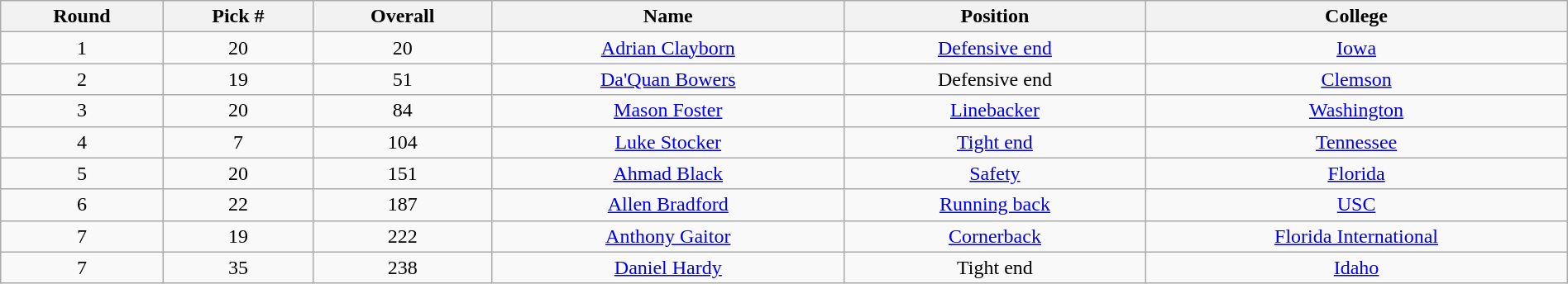<table class="wikitable sortable sortable" style="width: 100%; text-align:center">
<tr>
<th>Round</th>
<th>Pick #</th>
<th>Overall</th>
<th>Name</th>
<th>Position</th>
<th>College</th>
</tr>
<tr>
<td>1</td>
<td>20</td>
<td>20</td>
<td><a href='#'>Adrian Clayborn</a></td>
<td><a href='#'>Defensive end</a></td>
<td><a href='#'>Iowa</a></td>
</tr>
<tr>
<td>2</td>
<td>19</td>
<td>51</td>
<td><a href='#'>Da'Quan Bowers</a></td>
<td>Defensive end</td>
<td><a href='#'>Clemson</a></td>
</tr>
<tr>
<td>3</td>
<td>20</td>
<td>84</td>
<td><a href='#'>Mason Foster</a></td>
<td><a href='#'>Linebacker</a></td>
<td><a href='#'>Washington</a></td>
</tr>
<tr>
<td>4</td>
<td>7</td>
<td>104</td>
<td><a href='#'>Luke Stocker</a></td>
<td><a href='#'>Tight end</a></td>
<td><a href='#'>Tennessee</a></td>
</tr>
<tr>
<td>5</td>
<td>20</td>
<td>151</td>
<td><a href='#'>Ahmad Black</a></td>
<td><a href='#'>Safety</a></td>
<td><a href='#'>Florida</a></td>
</tr>
<tr>
<td>6</td>
<td>22</td>
<td>187</td>
<td><a href='#'>Allen Bradford</a></td>
<td><a href='#'>Running back</a></td>
<td><a href='#'>USC</a></td>
</tr>
<tr>
<td>7</td>
<td>19</td>
<td>222</td>
<td><a href='#'>Anthony Gaitor</a></td>
<td><a href='#'>Cornerback</a></td>
<td><a href='#'>Florida International</a></td>
</tr>
<tr>
<td>7</td>
<td>35</td>
<td>238</td>
<td><a href='#'>Daniel Hardy</a></td>
<td>Tight end</td>
<td><a href='#'>Idaho</a></td>
</tr>
</table>
